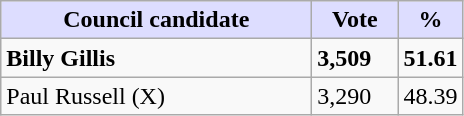<table class="wikitable">
<tr>
<th style="background:#ddf; width:200px;">Council candidate</th>
<th style="background:#ddf; width:50px;">Vote</th>
<th style="background:#ddf; width:30px;">%</th>
</tr>
<tr>
<td><strong>Billy Gillis</strong></td>
<td><strong>3,509</strong></td>
<td><strong>51.61</strong></td>
</tr>
<tr>
<td>Paul Russell (X)</td>
<td>3,290</td>
<td>48.39</td>
</tr>
</table>
